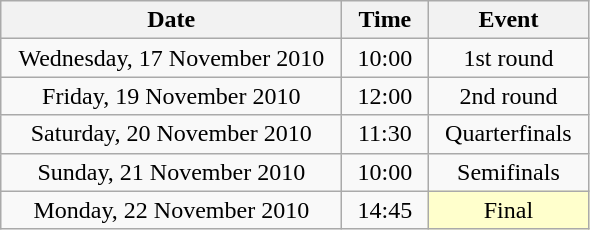<table class = "wikitable" style="text-align:center;">
<tr>
<th width=220>Date</th>
<th width=50>Time</th>
<th width=100>Event</th>
</tr>
<tr>
<td>Wednesday, 17 November 2010</td>
<td>10:00</td>
<td>1st round</td>
</tr>
<tr>
<td>Friday, 19 November 2010</td>
<td>12:00</td>
<td>2nd round</td>
</tr>
<tr>
<td>Saturday, 20 November 2010</td>
<td>11:30</td>
<td>Quarterfinals</td>
</tr>
<tr>
<td>Sunday, 21 November 2010</td>
<td>10:00</td>
<td>Semifinals</td>
</tr>
<tr>
<td>Monday, 22 November 2010</td>
<td>14:45</td>
<td bgcolor=ffffcc>Final</td>
</tr>
</table>
